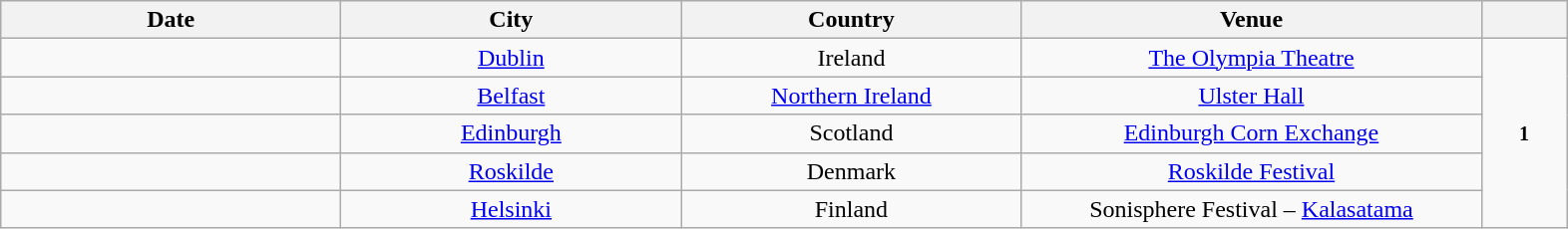<table class="wikitable" style="text-align:center;">
<tr>
<th width="220">Date</th>
<th width="220">City</th>
<th width="220">Country</th>
<th width="300">Venue</th>
<th width="50"></th>
</tr>
<tr>
<td></td>
<td><a href='#'>Dublin</a></td>
<td>Ireland</td>
<td><a href='#'>The Olympia Theatre</a></td>
<td rowspan="5"><small><strong>1</strong></small></td>
</tr>
<tr>
<td></td>
<td><a href='#'>Belfast</a></td>
<td><a href='#'>Northern Ireland</a></td>
<td><a href='#'>Ulster Hall</a></td>
</tr>
<tr>
<td></td>
<td><a href='#'>Edinburgh</a></td>
<td>Scotland</td>
<td><a href='#'>Edinburgh Corn Exchange</a></td>
</tr>
<tr>
<td></td>
<td><a href='#'>Roskilde</a></td>
<td>Denmark</td>
<td><a href='#'>Roskilde Festival</a></td>
</tr>
<tr>
<td></td>
<td><a href='#'>Helsinki</a></td>
<td>Finland</td>
<td>Sonisphere Festival – <a href='#'>Kalasatama</a></td>
</tr>
</table>
